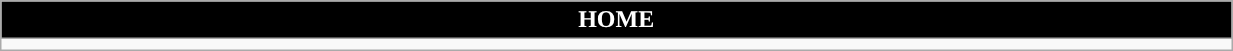<table class="wikitable collapsible collapsed" style="width:65%">
<tr>
<th colspan=6 ! style="color:white; background:black">HOME</th>
</tr>
<tr>
<td></td>
</tr>
</table>
